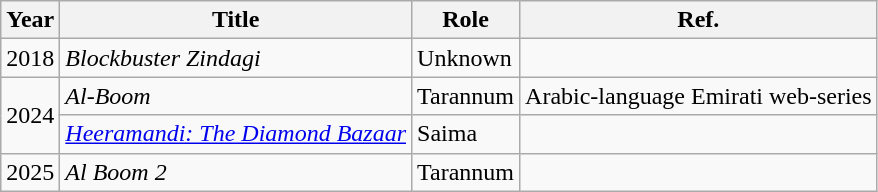<table class="wikitable sortable">
<tr>
<th>Year</th>
<th>Title</th>
<th>Role</th>
<th>Ref.</th>
</tr>
<tr>
<td>2018</td>
<td><em>Blockbuster Zindagi</em></td>
<td>Unknown</td>
<td></td>
</tr>
<tr>
<td rowspan="2">2024</td>
<td><em>Al-Boom</em></td>
<td>Tarannum</td>
<td>Arabic-language Emirati web-series</td>
</tr>
<tr>
<td><em><a href='#'>Heeramandi: The Diamond Bazaar</a></em></td>
<td>Saima</td>
<td></td>
</tr>
<tr>
<td>2025</td>
<td><em>Al Boom 2</em></td>
<td>Tarannum</td>
<td></td>
</tr>
</table>
